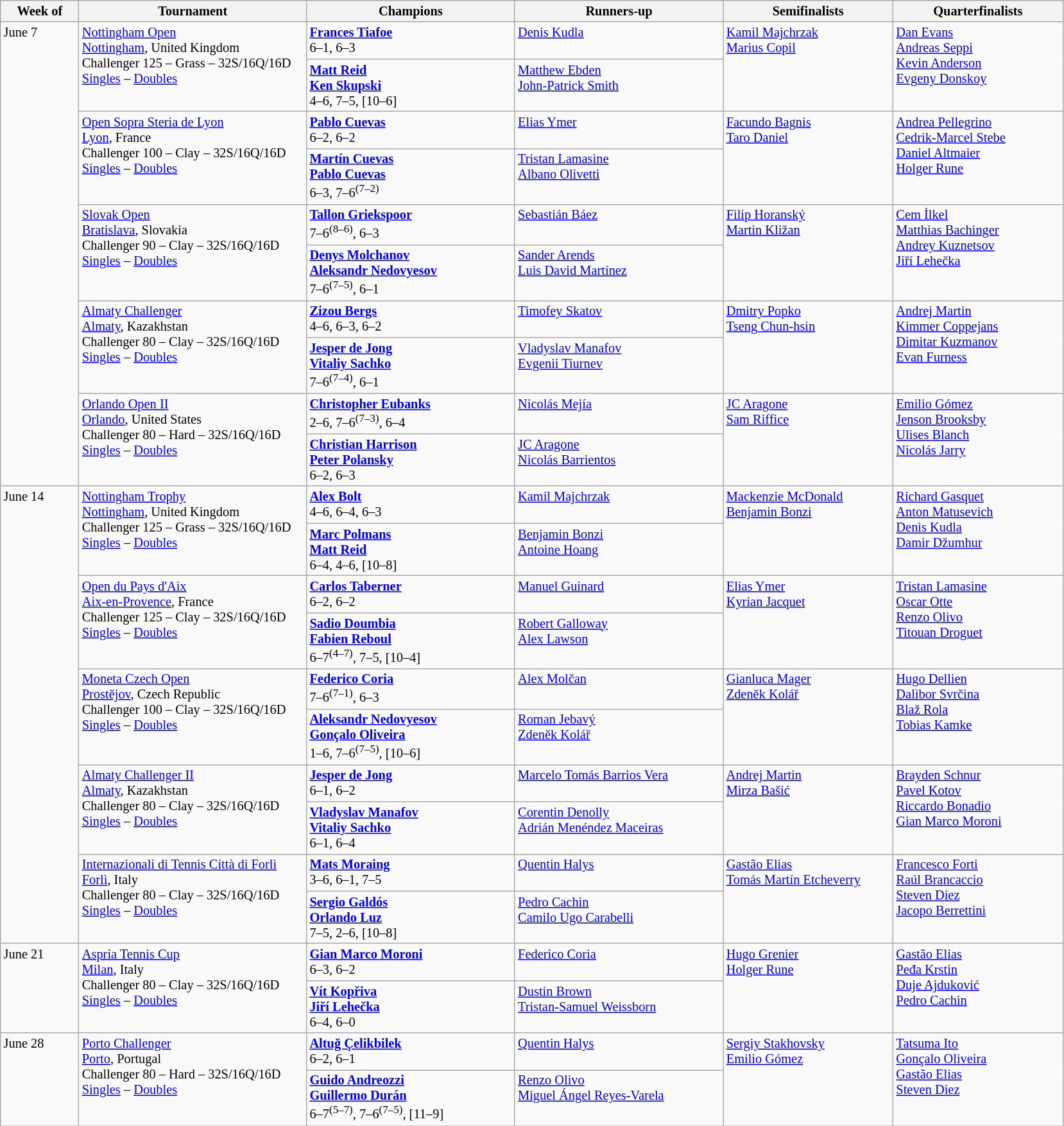<table class="wikitable" style="font-size:85%;">
<tr>
<th width="75">Week of</th>
<th width="230">Tournament</th>
<th width="210">Champions</th>
<th width="210">Runners-up</th>
<th width="170">Semifinalists</th>
<th width="170">Quarterfinalists</th>
</tr>
<tr valign=top>
<td rowspan=10>June 7</td>
<td rowspan=2><a href='#'>Nottingham Open</a><br><a href='#'>Nottingham</a>, United Kingdom <br> Challenger 125 – Grass – 32S/16Q/16D<br><a href='#'>Singles</a> – <a href='#'>Doubles</a></td>
<td> <strong><a href='#'>Frances Tiafoe</a></strong><br>6–1, 6–3</td>
<td> <a href='#'>Denis Kudla</a></td>
<td rowspan=2> <a href='#'>Kamil Majchrzak</a> <br>  <a href='#'>Marius Copil</a></td>
<td rowspan=2> <a href='#'>Dan Evans</a> <br> <a href='#'>Andreas Seppi</a> <br>  <a href='#'>Kevin Anderson</a> <br>  <a href='#'>Evgeny Donskoy</a></td>
</tr>
<tr valign=top>
<td> <strong><a href='#'>Matt Reid</a></strong><br> <strong><a href='#'>Ken Skupski</a></strong><br>4–6, 7–5, [10–6]</td>
<td> <a href='#'>Matthew Ebden</a><br> <a href='#'>John-Patrick Smith</a></td>
</tr>
<tr valign=top>
<td rowspan=2><a href='#'>Open Sopra Steria de Lyon</a><br><a href='#'>Lyon</a>, France <br> Challenger 100 – Clay – 32S/16Q/16D<br><a href='#'>Singles</a> – <a href='#'>Doubles</a></td>
<td> <strong><a href='#'>Pablo Cuevas</a></strong><br>6–2, 6–2</td>
<td> <a href='#'>Elias Ymer</a></td>
<td rowspan=2> <a href='#'>Facundo Bagnis</a> <br>  <a href='#'>Taro Daniel</a></td>
<td rowspan=2> <a href='#'>Andrea Pellegrino</a> <br>  <a href='#'>Cedrik-Marcel Stebe</a> <br>  <a href='#'>Daniel Altmaier</a> <br>  <a href='#'>Holger Rune</a></td>
</tr>
<tr valign=top>
<td> <strong><a href='#'>Martín Cuevas</a></strong><br> <strong><a href='#'>Pablo Cuevas</a></strong><br>6–3, 7–6<sup>(7–2)</sup></td>
<td> <a href='#'>Tristan Lamasine</a><br> <a href='#'>Albano Olivetti</a></td>
</tr>
<tr valign=top>
<td rowspan=2><a href='#'>Slovak Open</a><br><a href='#'>Bratislava</a>, Slovakia <br> Challenger 90 – Clay – 32S/16Q/16D<br><a href='#'>Singles</a> – <a href='#'>Doubles</a></td>
<td> <strong><a href='#'>Tallon Griekspoor</a></strong><br>7–6<sup>(8–6)</sup>, 6–3</td>
<td> <a href='#'>Sebastián Báez</a></td>
<td rowspan=2> <a href='#'>Filip Horanský</a> <br>  <a href='#'>Martin Kližan</a></td>
<td rowspan=2> <a href='#'>Cem İlkel</a> <br> <a href='#'>Matthias Bachinger</a> <br>  <a href='#'>Andrey Kuznetsov</a> <br>  <a href='#'>Jiří Lehečka</a></td>
</tr>
<tr valign=top>
<td> <strong><a href='#'>Denys Molchanov</a></strong><br> <strong><a href='#'>Aleksandr Nedovyesov</a></strong><br>7–6<sup>(7–5)</sup>, 6–1</td>
<td> <a href='#'>Sander Arends</a><br> <a href='#'>Luis David Martínez</a></td>
</tr>
<tr valign=top>
<td rowspan=2><a href='#'>Almaty Challenger</a><br><a href='#'>Almaty</a>, Kazakhstan <br> Challenger 80 – Clay – 32S/16Q/16D<br><a href='#'>Singles</a> – <a href='#'>Doubles</a></td>
<td> <strong><a href='#'>Zizou Bergs</a></strong><br>4–6, 6–3, 6–2</td>
<td> <a href='#'>Timofey Skatov</a></td>
<td rowspan=2> <a href='#'>Dmitry Popko</a> <br>  <a href='#'>Tseng Chun-hsin</a></td>
<td rowspan=2> <a href='#'>Andrej Martin</a> <br> <a href='#'>Kimmer Coppejans</a> <br>  <a href='#'>Dimitar Kuzmanov</a> <br>  <a href='#'>Evan Furness</a></td>
</tr>
<tr valign=top>
<td> <strong><a href='#'>Jesper de Jong</a></strong><br> <strong><a href='#'>Vitaliy Sachko</a></strong><br>7–6<sup>(7–4)</sup>, 6–1</td>
<td> <a href='#'>Vladyslav Manafov</a><br> <a href='#'>Evgenii Tiurnev</a></td>
</tr>
<tr valign=top>
<td rowspan=2><a href='#'>Orlando Open II</a><br><a href='#'>Orlando</a>, United States <br> Challenger 80 – Hard – 32S/16Q/16D<br><a href='#'>Singles</a> – <a href='#'>Doubles</a></td>
<td> <strong><a href='#'>Christopher Eubanks</a></strong><br>2–6, 7–6<sup>(7–3)</sup>, 6–4</td>
<td> <a href='#'>Nicolás Mejía</a></td>
<td rowspan=2> <a href='#'>JC Aragone</a> <br>  <a href='#'>Sam Riffice</a></td>
<td rowspan=2> <a href='#'>Emilio Gómez</a> <br> <a href='#'>Jenson Brooksby</a> <br> <a href='#'>Ulises Blanch</a> <br>  <a href='#'>Nicolás Jarry</a></td>
</tr>
<tr valign=top>
<td> <strong><a href='#'>Christian Harrison</a></strong><br> <strong><a href='#'>Peter Polansky</a></strong><br>6–2, 6–3</td>
<td> <a href='#'>JC Aragone</a><br> <a href='#'>Nicolás Barrientos</a></td>
</tr>
<tr valign=top>
<td rowspan=10>June 14</td>
<td rowspan=2><a href='#'>Nottingham Trophy</a><br><a href='#'>Nottingham</a>, United Kingdom <br> Challenger 125 – Grass – 32S/16Q/16D<br><a href='#'>Singles</a> – <a href='#'>Doubles</a></td>
<td> <strong><a href='#'>Alex Bolt</a></strong><br>4–6, 6–4, 6–3</td>
<td> <a href='#'>Kamil Majchrzak</a></td>
<td rowspan=2> <a href='#'>Mackenzie McDonald</a> <br>  <a href='#'>Benjamin Bonzi</a></td>
<td rowspan=2> <a href='#'>Richard Gasquet</a> <br> <a href='#'>Anton Matusevich</a> <br>  <a href='#'>Denis Kudla</a> <br>  <a href='#'>Damir Džumhur</a></td>
</tr>
<tr valign=top>
<td> <strong><a href='#'>Marc Polmans</a></strong><br> <strong><a href='#'>Matt Reid</a></strong><br>6–4, 4–6, [10–8]</td>
<td> <a href='#'>Benjamin Bonzi</a><br> <a href='#'>Antoine Hoang</a></td>
</tr>
<tr valign=top>
<td rowspan=2><a href='#'>Open du Pays d'Aix</a><br><a href='#'>Aix-en-Provence</a>, France <br> Challenger 125 – Clay – 32S/16Q/16D<br><a href='#'>Singles</a> – <a href='#'>Doubles</a></td>
<td> <strong><a href='#'>Carlos Taberner</a></strong><br>6–2, 6–2</td>
<td> <a href='#'>Manuel Guinard</a></td>
<td rowspan=2> <a href='#'>Elias Ymer</a> <br>  <a href='#'>Kyrian Jacquet</a></td>
<td rowspan=2> <a href='#'>Tristan Lamasine</a> <br>  <a href='#'>Oscar Otte</a> <br> <a href='#'>Renzo Olivo</a> <br>  <a href='#'>Titouan Droguet</a></td>
</tr>
<tr valign=top>
<td> <strong><a href='#'>Sadio Doumbia</a></strong><br> <strong><a href='#'>Fabien Reboul</a></strong><br>6–7<sup>(4–7)</sup>, 7–5, [10–4]</td>
<td> <a href='#'>Robert Galloway</a><br> <a href='#'>Alex Lawson</a></td>
</tr>
<tr valign=top>
<td rowspan=2><a href='#'>Moneta Czech Open</a><br><a href='#'>Prostějov</a>, Czech Republic <br> Challenger 100 – Clay – 32S/16Q/16D<br><a href='#'>Singles</a> – <a href='#'>Doubles</a></td>
<td> <strong><a href='#'>Federico Coria</a></strong><br>7–6<sup>(7–1)</sup>, 6–3</td>
<td> <a href='#'>Alex Molčan</a></td>
<td rowspan=2> <a href='#'>Gianluca Mager</a> <br>  <a href='#'>Zdeněk Kolář</a></td>
<td rowspan=2> <a href='#'>Hugo Dellien</a> <br> <a href='#'>Dalibor Svrčina</a> <br> <a href='#'>Blaž Rola</a> <br>  <a href='#'>Tobias Kamke</a></td>
</tr>
<tr valign=top>
<td> <strong><a href='#'>Aleksandr Nedovyesov</a></strong><br> <strong><a href='#'>Gonçalo Oliveira</a></strong><br>1–6, 7–6<sup>(7–5)</sup>, [10–6]</td>
<td> <a href='#'>Roman Jebavý</a><br> <a href='#'>Zdeněk Kolář</a></td>
</tr>
<tr valign=top>
<td rowspan=2><a href='#'>Almaty Challenger II</a><br><a href='#'>Almaty</a>, Kazakhstan <br> Challenger 80 – Clay – 32S/16Q/16D<br><a href='#'>Singles</a> – <a href='#'>Doubles</a></td>
<td> <strong><a href='#'>Jesper de Jong</a></strong><br>6–1, 6–2</td>
<td> <a href='#'>Marcelo Tomás Barrios Vera</a></td>
<td rowspan=2> <a href='#'>Andrej Martin</a> <br>  <a href='#'>Mirza Bašić</a></td>
<td rowspan=2> <a href='#'>Brayden Schnur</a> <br> <a href='#'>Pavel Kotov</a> <br> <a href='#'>Riccardo Bonadio</a> <br>  <a href='#'>Gian Marco Moroni</a></td>
</tr>
<tr valign=top>
<td> <strong><a href='#'>Vladyslav Manafov</a></strong><br> <strong><a href='#'>Vitaliy Sachko</a></strong><br>6–1, 6–4</td>
<td> <a href='#'>Corentin Denolly</a><br> <a href='#'>Adrián Menéndez Maceiras</a></td>
</tr>
<tr valign=top>
<td rowspan=2><a href='#'>Internazionali di Tennis Città di Forlì</a><br><a href='#'>Forlì</a>, Italy <br> Challenger 80 – Clay – 32S/16Q/16D<br><a href='#'>Singles</a> – <a href='#'>Doubles</a></td>
<td> <strong><a href='#'>Mats Moraing</a></strong><br>3–6, 6–1, 7–5</td>
<td> <a href='#'>Quentin Halys</a></td>
<td rowspan=2> <a href='#'>Gastão Elias</a> <br>  <a href='#'>Tomás Martín Etcheverry</a></td>
<td rowspan=2> <a href='#'>Francesco Forti</a> <br> <a href='#'>Raúl Brancaccio</a> <br>  <a href='#'>Steven Diez</a> <br>  <a href='#'>Jacopo Berrettini</a></td>
</tr>
<tr valign=top>
<td> <strong><a href='#'>Sergio Galdós</a></strong><br> <strong><a href='#'>Orlando Luz</a></strong><br>7–5, 2–6, [10–8]</td>
<td> <a href='#'>Pedro Cachin</a><br> <a href='#'>Camilo Ugo Carabelli</a></td>
</tr>
<tr valign=top>
<td rowspan=2>June 21</td>
<td rowspan=2><a href='#'>Aspria Tennis Cup</a><br><a href='#'>Milan</a>, Italy <br> Challenger 80 – Clay – 32S/16Q/16D<br><a href='#'>Singles</a> – <a href='#'>Doubles</a></td>
<td> <strong><a href='#'>Gian Marco Moroni</a></strong><br>6–3, 6–2</td>
<td> <a href='#'>Federico Coria</a></td>
<td rowspan=2> <a href='#'>Hugo Grenier</a> <br>  <a href='#'>Holger Rune</a></td>
<td rowspan=2> <a href='#'>Gastão Elias</a> <br> <a href='#'>Peđa Krstin</a> <br>  <a href='#'>Duje Ajduković</a> <br>  <a href='#'>Pedro Cachin</a></td>
</tr>
<tr valign=top>
<td> <strong><a href='#'>Vít Kopřiva</a></strong><br> <strong><a href='#'>Jiří Lehečka</a></strong><br>6–4, 6–0</td>
<td> <a href='#'>Dustin Brown</a><br> <a href='#'>Tristan-Samuel Weissborn</a></td>
</tr>
<tr valign=top>
<td rowspan=2>June 28</td>
<td rowspan=2><a href='#'>Porto Challenger</a><br><a href='#'>Porto</a>, Portugal <br> Challenger 80 – Hard – 32S/16Q/16D<br><a href='#'>Singles</a> – <a href='#'>Doubles</a></td>
<td> <strong><a href='#'>Altuğ Çelikbilek</a></strong><br>6–2, 6–1</td>
<td> <a href='#'>Quentin Halys</a></td>
<td rowspan=2> <a href='#'>Sergiy Stakhovsky</a> <br>  <a href='#'>Emilio Gómez</a></td>
<td rowspan=2> <a href='#'>Tatsuma Ito</a> <br> <a href='#'>Gonçalo Oliveira</a> <br> <a href='#'>Gastão Elias</a> <br>  <a href='#'>Steven Diez</a></td>
</tr>
<tr valign=top>
<td> <strong><a href='#'>Guido Andreozzi</a></strong><br> <strong><a href='#'>Guillermo Durán</a></strong><br>6–7<sup>(5–7)</sup>, 7–6<sup>(7–5)</sup>, [11–9]</td>
<td> <a href='#'>Renzo Olivo</a><br> <a href='#'>Miguel Ángel Reyes-Varela</a></td>
</tr>
</table>
